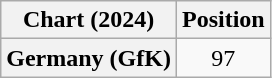<table class="wikitable plainrowheaders" style="text-align:center">
<tr>
<th scope="col">Chart (2024)</th>
<th scope="col">Position</th>
</tr>
<tr>
<th scope="row">Germany (GfK)</th>
<td>97</td>
</tr>
</table>
